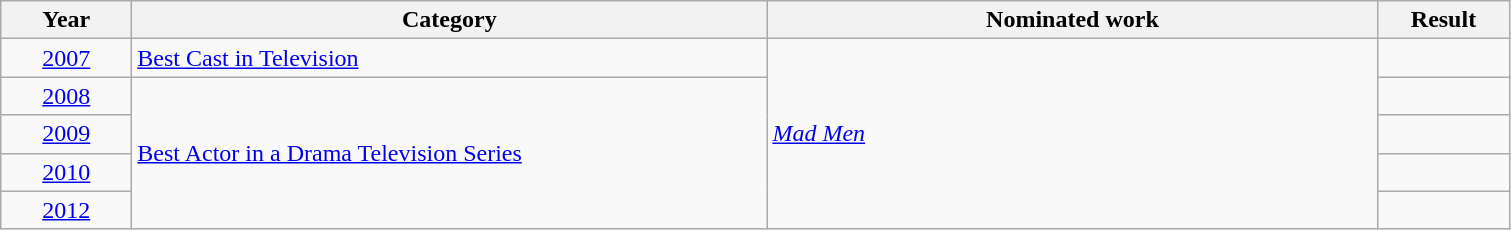<table class=wikitable>
<tr>
<th scope="col" style="width:5em;">Year</th>
<th scope="col" style="width:26em;">Category</th>
<th scope="col" style="width:25em;">Nominated work</th>
<th scope="col" style="width:5em;">Result</th>
</tr>
<tr>
<td style="text-align:center;"><a href='#'>2007</a></td>
<td><a href='#'>Best Cast in Television</a></td>
<td rowspan="5"><em><a href='#'>Mad Men</a></em></td>
<td></td>
</tr>
<tr>
<td style="text-align:center;"><a href='#'>2008</a></td>
<td rowspan="4"><a href='#'>Best Actor in a Drama Television Series</a></td>
<td></td>
</tr>
<tr>
<td style="text-align:center;"><a href='#'>2009</a></td>
<td></td>
</tr>
<tr>
<td style="text-align:center;"><a href='#'>2010</a></td>
<td></td>
</tr>
<tr>
<td style="text-align:center;"><a href='#'>2012</a></td>
<td></td>
</tr>
</table>
